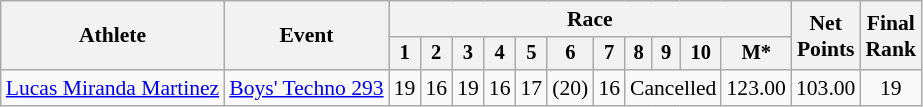<table class="wikitable" style="font-size:90%">
<tr>
<th rowspan="2">Athlete</th>
<th rowspan="2">Event</th>
<th colspan=11>Race</th>
<th rowspan=2>Net<br>Points</th>
<th rowspan=2>Final <br>Rank</th>
</tr>
<tr style="font-size:95%">
<th>1</th>
<th>2</th>
<th>3</th>
<th>4</th>
<th>5</th>
<th>6</th>
<th>7</th>
<th>8</th>
<th>9</th>
<th>10</th>
<th>M*</th>
</tr>
<tr align=center>
<td align=left><a href='#'>Lucas Miranda Martinez</a></td>
<td align=left><a href='#'>Boys' Techno 293</a></td>
<td>19</td>
<td>16</td>
<td>19</td>
<td>16</td>
<td>17</td>
<td>(20)</td>
<td>16</td>
<td colspan=3>Cancelled</td>
<td>123.00</td>
<td>103.00</td>
<td>19</td>
</tr>
</table>
